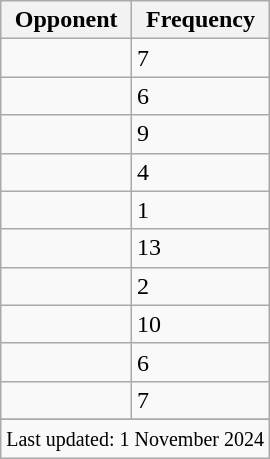<table class="wikitable plainrowheaders sortable">
<tr>
<th>Opponent</th>
<th>Frequency</th>
</tr>
<tr>
<td></td>
<td>7</td>
</tr>
<tr>
<td></td>
<td>6</td>
</tr>
<tr>
<td></td>
<td>9</td>
</tr>
<tr>
<td></td>
<td>4</td>
</tr>
<tr>
<td></td>
<td>1</td>
</tr>
<tr>
<td></td>
<td>13</td>
</tr>
<tr>
<td></td>
<td>2</td>
</tr>
<tr>
<td></td>
<td>10</td>
</tr>
<tr>
<td></td>
<td>6</td>
</tr>
<tr>
<td></td>
<td>7</td>
</tr>
<tr>
</tr>
<tr class=sortbottom>
<td colspan=5><small>Last updated: 1 November 2024</small></td>
</tr>
</table>
